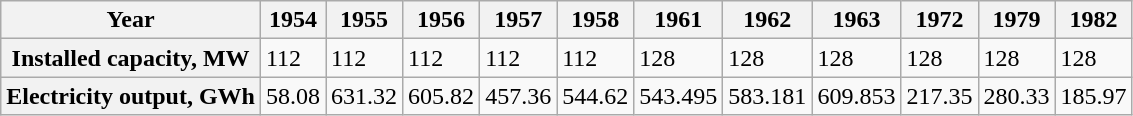<table class="wikitable">
<tr>
<th>Year</th>
<th>1954</th>
<th>1955</th>
<th>1956</th>
<th>1957</th>
<th>1958</th>
<th>1961</th>
<th>1962</th>
<th>1963</th>
<th>1972</th>
<th>1979</th>
<th>1982</th>
</tr>
<tr>
<th>Installed  capacity, MW</th>
<td>112</td>
<td>112</td>
<td>112</td>
<td>112</td>
<td>112</td>
<td>128</td>
<td>128</td>
<td>128</td>
<td>128</td>
<td>128</td>
<td>128</td>
</tr>
<tr>
<th>Electricity  output, GWh</th>
<td>58.08</td>
<td>631.32</td>
<td>605.82</td>
<td>457.36</td>
<td>544.62</td>
<td>543.495</td>
<td>583.181</td>
<td>609.853</td>
<td>217.35</td>
<td>280.33</td>
<td>185.97</td>
</tr>
</table>
